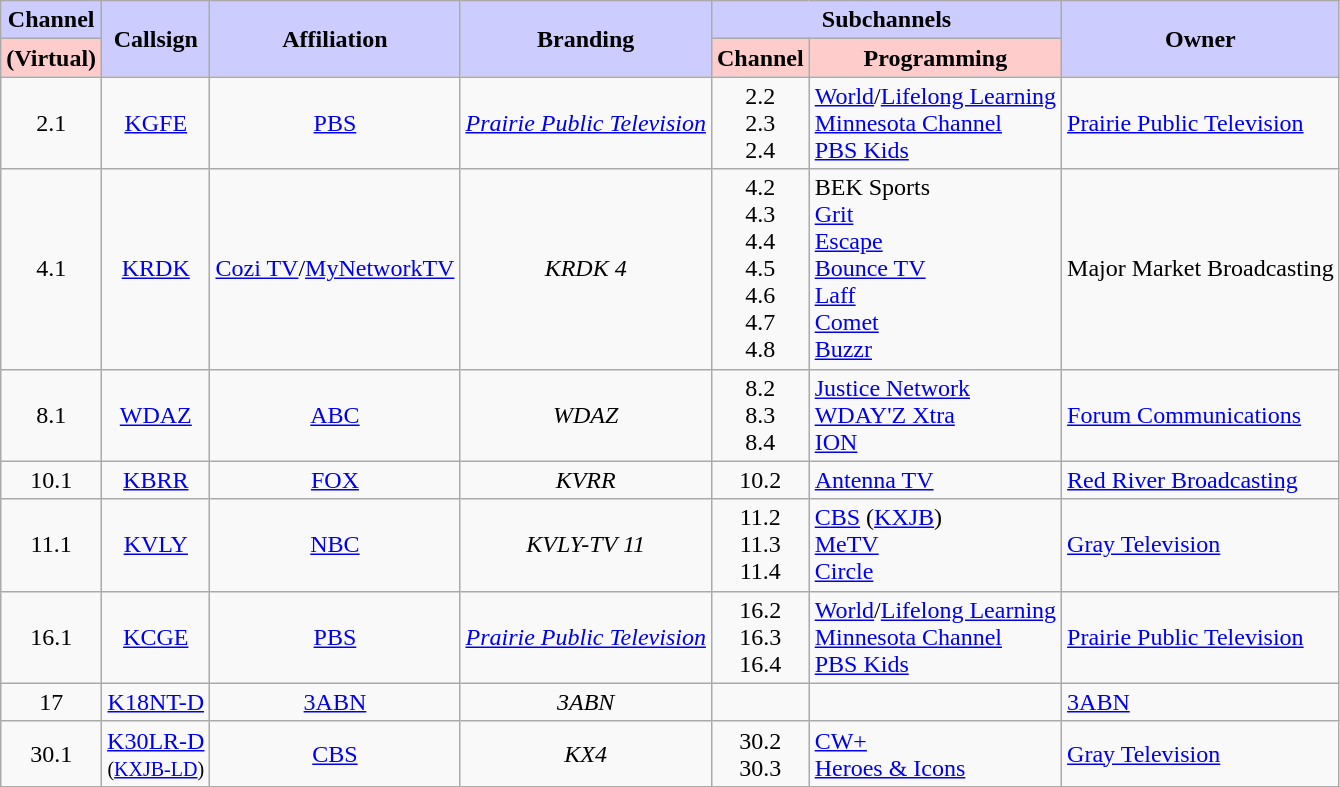<table class=wikitable style="text-align:center">
<tr>
<th style="background:#ccccff;">Channel</th>
<th style="background:#ccccff;" rowspan="2">Callsign</th>
<th style="background:#ccccff;" rowspan="2">Affiliation</th>
<th style="background:#ccccff;" rowspan="2">Branding</th>
<th style="background:#ccccff;" colspan="2">Subchannels</th>
<th style="background:#ccccff;" rowspan="2">Owner</th>
</tr>
<tr>
<th style="background:#ffcccc;">(Virtual)</th>
<th style="background:#ffcccc;">Channel</th>
<th style="background:#ffcccc">Programming</th>
</tr>
<tr>
<td>2.1</td>
<td><a href='#'>KGFE</a></td>
<td><a href='#'>PBS</a></td>
<td><em><a href='#'>Prairie Public Television</a></em></td>
<td>2.2<br>2.3<br>2.4<br></td>
<td style="text-align:left"><a href='#'>World</a>/<a href='#'>Lifelong Learning</a><br><a href='#'>Minnesota Channel</a><br><a href='#'>PBS Kids</a><br></td>
<td style="text-align:left"><a href='#'>Prairie Public Television</a></td>
</tr>
<tr>
<td>4.1</td>
<td><a href='#'>KRDK</a></td>
<td><a href='#'>Cozi TV</a>/<a href='#'>MyNetworkTV</a></td>
<td><em>KRDK 4</em></td>
<td>4.2<br>4.3<br>4.4<br>4.5<br>4.6<br>4.7<br>4.8<br></td>
<td style="text-align:left">BEK Sports<br><a href='#'>Grit</a><br><a href='#'>Escape</a><br><a href='#'>Bounce TV</a><br><a href='#'>Laff</a><br><a href='#'>Comet</a><br><a href='#'>Buzzr</a></td>
<td style="text-align:left">Major Market Broadcasting</td>
</tr>
<tr>
<td>8.1</td>
<td><a href='#'>WDAZ</a></td>
<td><a href='#'>ABC</a></td>
<td><em>WDAZ</em></td>
<td>8.2<br>8.3<br>8.4<br></td>
<td style="text-align:left"><a href='#'>Justice Network</a><br><a href='#'>WDAY'Z Xtra</a><br><a href='#'>ION</a><br></td>
<td style="text-align:left"><a href='#'>Forum Communications</a></td>
</tr>
<tr>
<td>10.1</td>
<td><a href='#'>KBRR</a></td>
<td><a href='#'>FOX</a></td>
<td><em>KVRR</em></td>
<td>10.2<br></td>
<td style="text-align:left"><a href='#'>Antenna TV</a></td>
<td style="text-align:left"><a href='#'>Red River Broadcasting</a></td>
</tr>
<tr>
<td>11.1</td>
<td><a href='#'>KVLY</a></td>
<td><a href='#'>NBC</a></td>
<td><em>KVLY-TV 11</em></td>
<td>11.2<br>11.3<br>11.4<br></td>
<td style="text-align:left"><a href='#'>CBS</a> (<a href='#'>KXJB</a>)<br><a href='#'>MeTV</a><br><a href='#'>Circle</a><br></td>
<td style="text-align:left"><a href='#'>Gray Television</a></td>
</tr>
<tr>
<td>16.1</td>
<td><a href='#'>KCGE</a></td>
<td><a href='#'>PBS</a></td>
<td><em><a href='#'>Prairie Public Television</a></em></td>
<td>16.2<br>16.3<br>16.4<br></td>
<td style="text-align:left"><a href='#'>World</a>/<a href='#'>Lifelong Learning</a><br><a href='#'>Minnesota Channel</a><br><a href='#'>PBS Kids</a><br></td>
<td style="text-align:left"><a href='#'>Prairie Public Television</a></td>
</tr>
<tr>
<td>17</td>
<td><a href='#'>K18NT-D</a></td>
<td><a href='#'>3ABN</a></td>
<td><em>3ABN</em></td>
<td></td>
<td style="text-align:left"></td>
<td style="text-align:left"><a href='#'>3ABN</a></td>
</tr>
<tr>
<td>30.1</td>
<td><a href='#'>K30LR-D</a><br><small>(<a href='#'>KXJB-LD</a>)</small></td>
<td><a href='#'>CBS</a></td>
<td><em>KX4</em></td>
<td>30.2<br>30.3<br></td>
<td style="text-align:left"><a href='#'>CW+</a><br><a href='#'>Heroes & Icons</a><br></td>
<td style="text-align:left"><a href='#'>Gray Television</a></td>
</tr>
</table>
